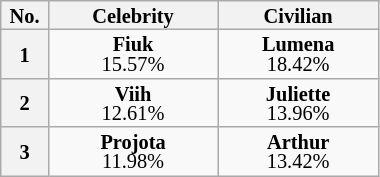<table class="wikitable" style="width:20%; text-align:center; font-size:85%; line-height:13px;">
<tr>
<th width=01.0%>No.</th>
<th width=10.0%>Celebrity</th>
<th width=10.0%>Civilian</th>
</tr>
<tr>
<th>1</th>
<td><strong>Fiuk</strong><br>15.57%<br></td>
<td><strong>Lumena</strong><br>18.42%<br></td>
</tr>
<tr>
<th>2</th>
<td><strong>Viih</strong><br>12.61%<br></td>
<td><strong>Juliette</strong><br>13.96%<br></td>
</tr>
<tr>
<th>3</th>
<td><strong>Projota</strong><br>11.98%<br></td>
<td><strong>Arthur</strong><br>13.42%<br></td>
</tr>
</table>
